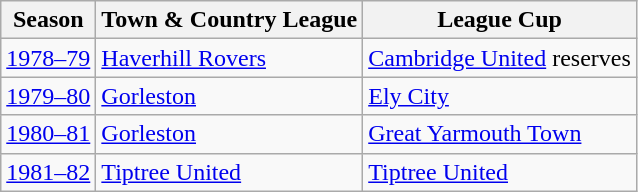<table class=wikitable>
<tr>
<th>Season</th>
<th>Town & Country League</th>
<th>League Cup</th>
</tr>
<tr>
<td><a href='#'>1978–79</a></td>
<td><a href='#'>Haverhill Rovers</a></td>
<td><a href='#'>Cambridge United</a> reserves</td>
</tr>
<tr>
<td><a href='#'>1979–80</a></td>
<td><a href='#'>Gorleston</a></td>
<td><a href='#'>Ely City</a></td>
</tr>
<tr>
<td><a href='#'>1980–81</a></td>
<td><a href='#'>Gorleston</a></td>
<td><a href='#'>Great Yarmouth Town</a></td>
</tr>
<tr>
<td><a href='#'>1981–82</a></td>
<td><a href='#'>Tiptree United</a></td>
<td><a href='#'>Tiptree United</a></td>
</tr>
</table>
